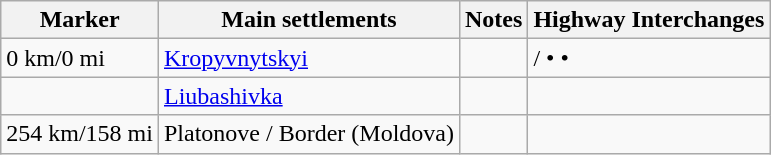<table class="wikitable" style="margin-left:0.5em;">
<tr>
<th>Marker</th>
<th>Main settlements</th>
<th>Notes</th>
<th>Highway Interchanges</th>
</tr>
<tr>
<td>0 km/0 mi</td>
<td><a href='#'>Kropyvnytskyi</a></td>
<td></td>
<td>/ •  • </td>
</tr>
<tr>
<td></td>
<td><a href='#'>Liubashivka</a></td>
<td></td>
<td></td>
</tr>
<tr>
<td>254 km/158 mi</td>
<td>Platonove / Border (Moldova)</td>
<td></td>
<td></td>
</tr>
</table>
